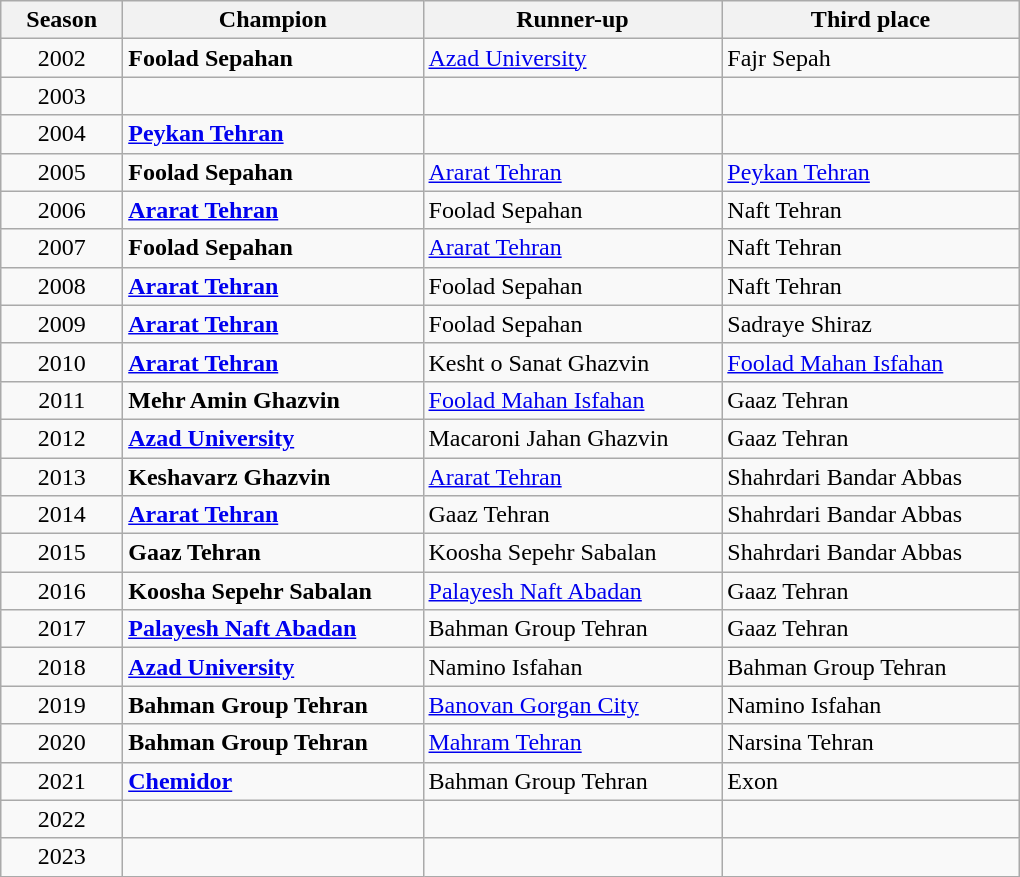<table class="wikitable" width="680">
<tr>
<th width="80">Season</th>
<th width="220">Champion</th>
<th width="220">Runner-up</th>
<th width="220">Third place</th>
</tr>
<tr>
<td align="center">2002</td>
<td><strong>Foolad Sepahan</strong></td>
<td><a href='#'>Azad University</a></td>
<td>Fajr Sepah</td>
</tr>
<tr>
<td align="center">2003</td>
<td></td>
<td></td>
<td></td>
</tr>
<tr>
<td align="center">2004</td>
<td><strong><a href='#'>Peykan Tehran</a></strong></td>
<td></td>
<td></td>
</tr>
<tr>
<td align="center">2005</td>
<td><strong>Foolad Sepahan</strong></td>
<td><a href='#'>Ararat Tehran</a></td>
<td><a href='#'>Peykan Tehran</a></td>
</tr>
<tr>
<td align="center">2006</td>
<td><a href='#'><strong>Ararat Tehran</strong></a></td>
<td>Foolad Sepahan</td>
<td>Naft Tehran</td>
</tr>
<tr>
<td align="center">2007</td>
<td><strong>Foolad Sepahan</strong></td>
<td><a href='#'>Ararat Tehran</a></td>
<td>Naft Tehran</td>
</tr>
<tr>
<td align="center">2008</td>
<td><a href='#'><strong>Ararat Tehran</strong></a></td>
<td>Foolad Sepahan</td>
<td>Naft Tehran</td>
</tr>
<tr>
<td align="center">2009</td>
<td><a href='#'><strong>Ararat Tehran</strong></a></td>
<td>Foolad Sepahan</td>
<td>Sadraye Shiraz</td>
</tr>
<tr>
<td align="center">2010</td>
<td><a href='#'><strong>Ararat Tehran</strong></a></td>
<td>Kesht o Sanat Ghazvin</td>
<td><a href='#'>Foolad Mahan Isfahan</a></td>
</tr>
<tr>
<td align="center">2011</td>
<td><strong>Mehr Amin Ghazvin</strong></td>
<td><a href='#'>Foolad Mahan Isfahan</a></td>
<td>Gaaz Tehran</td>
</tr>
<tr>
<td align="center">2012</td>
<td><a href='#'><strong>Azad University</strong></a></td>
<td>Macaroni Jahan Ghazvin</td>
<td>Gaaz Tehran</td>
</tr>
<tr>
<td align="center">2013</td>
<td><strong>Keshavarz Ghazvin</strong></td>
<td><a href='#'>Ararat Tehran</a></td>
<td>Shahrdari Bandar Abbas</td>
</tr>
<tr>
<td align="center">2014</td>
<td><a href='#'><strong>Ararat Tehran</strong></a></td>
<td>Gaaz Tehran</td>
<td>Shahrdari Bandar Abbas</td>
</tr>
<tr>
<td align="center">2015</td>
<td><strong>Gaaz Tehran</strong></td>
<td>Koosha Sepehr Sabalan</td>
<td>Shahrdari Bandar Abbas</td>
</tr>
<tr>
<td align="center">2016</td>
<td><strong>Koosha Sepehr Sabalan</strong></td>
<td><a href='#'>Palayesh Naft Abadan</a></td>
<td>Gaaz Tehran</td>
</tr>
<tr>
<td align="center">2017</td>
<td><a href='#'><strong>Palayesh Naft Abadan</strong></a></td>
<td>Bahman Group Tehran</td>
<td>Gaaz Tehran</td>
</tr>
<tr>
<td align="center">2018</td>
<td><a href='#'><strong>Azad University</strong></a></td>
<td>Namino Isfahan</td>
<td>Bahman Group Tehran</td>
</tr>
<tr>
<td align="center">2019</td>
<td><strong>Bahman Group Tehran</strong></td>
<td><a href='#'>Banovan Gorgan City</a></td>
<td>Namino Isfahan</td>
</tr>
<tr>
<td align="center">2020</td>
<td><strong>Bahman Group Tehran</strong></td>
<td><a href='#'>Mahram Tehran</a></td>
<td>Narsina Tehran</td>
</tr>
<tr>
<td align="center">2021</td>
<td><a href='#'><strong>Chemidor</strong></a></td>
<td>Bahman Group Tehran</td>
<td>Exon</td>
</tr>
<tr>
<td align="center">2022</td>
<td></td>
<td></td>
<td></td>
</tr>
<tr>
<td align="center">2023</td>
<td></td>
<td></td>
<td></td>
</tr>
</table>
